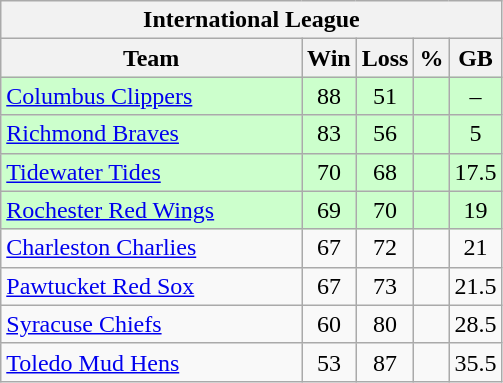<table class="wikitable">
<tr>
<th colspan="5">International League</th>
</tr>
<tr>
<th width="60%">Team</th>
<th>Win</th>
<th>Loss</th>
<th>%</th>
<th>GB</th>
</tr>
<tr align=center bgcolor=ccffcc>
<td align=left><a href='#'>Columbus Clippers</a></td>
<td>88</td>
<td>51</td>
<td></td>
<td>–</td>
</tr>
<tr align=center bgcolor=ccffcc>
<td align=left><a href='#'>Richmond Braves</a></td>
<td>83</td>
<td>56</td>
<td></td>
<td>5</td>
</tr>
<tr align=center bgcolor=ccffcc>
<td align=left><a href='#'>Tidewater Tides</a></td>
<td>70</td>
<td>68</td>
<td></td>
<td>17.5</td>
</tr>
<tr align=center bgcolor=ccffcc>
<td align=left><a href='#'>Rochester Red Wings</a></td>
<td>69</td>
<td>70</td>
<td></td>
<td>19</td>
</tr>
<tr align=center>
<td align=left><a href='#'>Charleston Charlies</a></td>
<td>67</td>
<td>72</td>
<td></td>
<td>21</td>
</tr>
<tr align=center>
<td align=left><a href='#'>Pawtucket Red Sox</a></td>
<td>67</td>
<td>73</td>
<td></td>
<td>21.5</td>
</tr>
<tr align=center>
<td align=left><a href='#'>Syracuse Chiefs</a></td>
<td>60</td>
<td>80</td>
<td></td>
<td>28.5</td>
</tr>
<tr align=center>
<td align=left><a href='#'>Toledo Mud Hens</a></td>
<td>53</td>
<td>87</td>
<td></td>
<td>35.5</td>
</tr>
</table>
